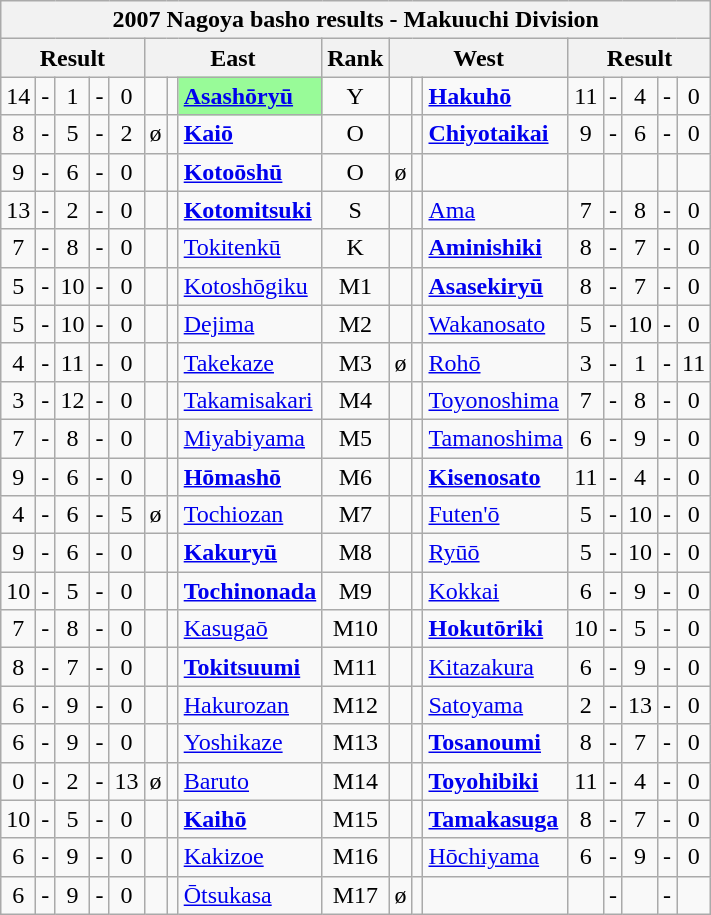<table class="wikitable">
<tr>
<th colspan="17">2007 Nagoya basho results - Makuuchi Division</th>
</tr>
<tr>
<th colspan="5">Result</th>
<th colspan="3">East</th>
<th>Rank</th>
<th colspan="3">West</th>
<th colspan="5">Result</th>
</tr>
<tr>
<td align="center">14</td>
<td align="center">-</td>
<td align="center">1</td>
<td align="center">-</td>
<td align="center">0</td>
<td align="center"></td>
<td align="center"></td>
<td style="background: PaleGreen;"><a href='#'><strong>Asashōryū</strong></a></td>
<td align="center">Y</td>
<td align="center"></td>
<td align="center"></td>
<td><a href='#'><strong>Hakuhō</strong></a></td>
<td align="center">11</td>
<td align="center">-</td>
<td align="center">4</td>
<td align="center">-</td>
<td align="center">0</td>
</tr>
<tr>
<td align="center">8</td>
<td align="center">-</td>
<td align="center">5</td>
<td align="center">-</td>
<td align="center">2</td>
<td align="center">ø</td>
<td align="center"></td>
<td><a href='#'><strong>Kaiō</strong></a></td>
<td align="center">O</td>
<td align="center"></td>
<td align="center"></td>
<td><a href='#'><strong>Chiyotaikai</strong></a></td>
<td align="center">9</td>
<td align="center">-</td>
<td align="center">6</td>
<td align="center">-</td>
<td align="center">0</td>
</tr>
<tr>
<td align="center">9</td>
<td align="center">-</td>
<td align="center">6</td>
<td align="center">-</td>
<td align="center">0</td>
<td align="center"></td>
<td align="center"></td>
<td><a href='#'><strong>Kotoōshū</strong></a></td>
<td align="center">O</td>
<td align="center">ø</td>
<td align="center"></td>
<td></td>
<td align="center"></td>
<td align="center"></td>
<td align="center"></td>
<td align="center"></td>
<td align="center"></td>
</tr>
<tr>
<td align="center">13</td>
<td align="center">-</td>
<td align="center">2</td>
<td align="center">-</td>
<td align="center">0</td>
<td align="center"></td>
<td align="center"></td>
<td><a href='#'><strong>Kotomitsuki</strong></a></td>
<td align="center">S</td>
<td align="center"></td>
<td align="center"></td>
<td><a href='#'>Ama</a></td>
<td align="center">7</td>
<td align="center">-</td>
<td align="center">8</td>
<td align="center">-</td>
<td align="center">0</td>
</tr>
<tr>
<td align="center">7</td>
<td align="center">-</td>
<td align="center">8</td>
<td align="center">-</td>
<td align="center">0</td>
<td align="center"></td>
<td align="center"></td>
<td><a href='#'>Tokitenkū</a></td>
<td align="center">K</td>
<td align="center"></td>
<td align="center"></td>
<td><a href='#'><strong>Aminishiki</strong></a></td>
<td align="center">8</td>
<td align="center">-</td>
<td align="center">7</td>
<td align="center">-</td>
<td align="center">0</td>
</tr>
<tr>
<td align="center">5</td>
<td align="center">-</td>
<td align="center">10</td>
<td align="center">-</td>
<td align="center">0</td>
<td align="center"></td>
<td align="center"></td>
<td><a href='#'>Kotoshōgiku</a></td>
<td align="center">M1</td>
<td align="center"></td>
<td align="center"></td>
<td><a href='#'><strong>Asasekiryū</strong></a></td>
<td align="center">8</td>
<td align="center">-</td>
<td align="center">7</td>
<td align="center">-</td>
<td align="center">0</td>
</tr>
<tr>
<td align="center">5</td>
<td align="center">-</td>
<td align="center">10</td>
<td align="center">-</td>
<td align="center">0</td>
<td align="center"></td>
<td align="center"></td>
<td><a href='#'>Dejima</a></td>
<td align="center">M2</td>
<td align="center"></td>
<td align="center"></td>
<td><a href='#'>Wakanosato</a></td>
<td align="center">5</td>
<td align="center">-</td>
<td align="center">10</td>
<td align="center">-</td>
<td align="center">0</td>
</tr>
<tr>
<td align="center">4</td>
<td align="center">-</td>
<td align="center">11</td>
<td align="center">-</td>
<td align="center">0</td>
<td align="center"></td>
<td align="center"></td>
<td><a href='#'>Takekaze</a></td>
<td align="center">M3</td>
<td align="center">ø</td>
<td align="center"></td>
<td><a href='#'>Rohō</a></td>
<td align="center">3</td>
<td align="center">-</td>
<td align="center">1</td>
<td align="center">-</td>
<td align="center">11</td>
</tr>
<tr>
<td align="center">3</td>
<td align="center">-</td>
<td align="center">12</td>
<td align="center">-</td>
<td align="center">0</td>
<td align="center"></td>
<td align="center"></td>
<td><a href='#'>Takamisakari</a></td>
<td align="center">M4</td>
<td align="center"></td>
<td align="center"></td>
<td><a href='#'>Toyonoshima</a></td>
<td align="center">7</td>
<td align="center">-</td>
<td align="center">8</td>
<td align="center">-</td>
<td align="center">0</td>
</tr>
<tr>
<td align="center">7</td>
<td align="center">-</td>
<td align="center">8</td>
<td align="center">-</td>
<td align="center">0</td>
<td align="center"></td>
<td align="center"></td>
<td><a href='#'>Miyabiyama</a></td>
<td align="center">M5</td>
<td align="center"></td>
<td align="center"></td>
<td><a href='#'>Tamanoshima</a></td>
<td align="center">6</td>
<td align="center">-</td>
<td align="center">9</td>
<td align="center">-</td>
<td align="center">0</td>
</tr>
<tr>
<td align="center">9</td>
<td align="center">-</td>
<td align="center">6</td>
<td align="center">-</td>
<td align="center">0</td>
<td align="center"></td>
<td align="center"></td>
<td><a href='#'><strong>Hōmashō</strong></a></td>
<td align="center">M6</td>
<td align="center"></td>
<td align="center"></td>
<td><a href='#'><strong>Kisenosato</strong></a></td>
<td align="center">11</td>
<td align="center">-</td>
<td align="center">4</td>
<td align="center">-</td>
<td align="center">0</td>
</tr>
<tr>
<td align="center">4</td>
<td align="center">-</td>
<td align="center">6</td>
<td align="center">-</td>
<td align="center">5</td>
<td align="center">ø</td>
<td align="center"></td>
<td><a href='#'>Tochiozan</a></td>
<td align="center">M7</td>
<td align="center"></td>
<td align="center"></td>
<td><a href='#'>Futen'ō</a></td>
<td align="center">5</td>
<td align="center">-</td>
<td align="center">10</td>
<td align="center">-</td>
<td align="center">0</td>
</tr>
<tr>
<td align="center">9</td>
<td align="center">-</td>
<td align="center">6</td>
<td align="center">-</td>
<td align="center">0</td>
<td align="center"></td>
<td align="center"></td>
<td><a href='#'><strong>Kakuryū</strong></a></td>
<td align="center">M8</td>
<td align="center"></td>
<td align="center"></td>
<td><a href='#'>Ryūō</a></td>
<td align="center">5</td>
<td align="center">-</td>
<td align="center">10</td>
<td align="center">-</td>
<td align="center">0</td>
</tr>
<tr>
<td align="center">10</td>
<td align="center">-</td>
<td align="center">5</td>
<td align="center">-</td>
<td align="center">0</td>
<td align="center"></td>
<td align="center"></td>
<td><a href='#'><strong>Tochinonada</strong></a></td>
<td align="center">M9</td>
<td align="center"></td>
<td align="center"></td>
<td><a href='#'>Kokkai</a></td>
<td align="center">6</td>
<td align="center">-</td>
<td align="center">9</td>
<td align="center">-</td>
<td align="center">0</td>
</tr>
<tr>
<td align="center">7</td>
<td align="center">-</td>
<td align="center">8</td>
<td align="center">-</td>
<td align="center">0</td>
<td align="center"></td>
<td align="center"></td>
<td><a href='#'>Kasugaō</a></td>
<td align="center">M10</td>
<td align="center"></td>
<td align="center"></td>
<td><a href='#'><strong>Hokutōriki</strong></a></td>
<td align="center">10</td>
<td align="center">-</td>
<td align="center">5</td>
<td align="center">-</td>
<td align="center">0</td>
</tr>
<tr>
<td align="center">8</td>
<td align="center">-</td>
<td align="center">7</td>
<td align="center">-</td>
<td align="center">0</td>
<td align="center"></td>
<td align="center"></td>
<td><a href='#'><strong>Tokitsuumi</strong></a></td>
<td align="center">M11</td>
<td align="center"></td>
<td align="center"></td>
<td><a href='#'>Kitazakura</a></td>
<td align="center">6</td>
<td align="center">-</td>
<td align="center">9</td>
<td align="center">-</td>
<td align="center">0</td>
</tr>
<tr>
<td align="center">6</td>
<td align="center">-</td>
<td align="center">9</td>
<td align="center">-</td>
<td align="center">0</td>
<td align="center"></td>
<td align="center"></td>
<td><a href='#'>Hakurozan</a></td>
<td align="center">M12</td>
<td align="center"></td>
<td align="center"></td>
<td><a href='#'>Satoyama</a></td>
<td align="center">2</td>
<td align="center">-</td>
<td align="center">13</td>
<td align="center">-</td>
<td align="center">0</td>
</tr>
<tr>
<td align="center">6</td>
<td align="center">-</td>
<td align="center">9</td>
<td align="center">-</td>
<td align="center">0</td>
<td align="center"></td>
<td align="center"></td>
<td><a href='#'>Yoshikaze</a></td>
<td align="center">M13</td>
<td align="center"></td>
<td align="center"></td>
<td><a href='#'><strong>Tosanoumi</strong></a></td>
<td align="center">8</td>
<td align="center">-</td>
<td align="center">7</td>
<td align="center">-</td>
<td align="center">0</td>
</tr>
<tr>
<td align="center">0</td>
<td align="center">-</td>
<td align="center">2</td>
<td align="center">-</td>
<td align="center">13</td>
<td align="center">ø</td>
<td align="center"></td>
<td><a href='#'>Baruto</a></td>
<td align="center">M14</td>
<td align="center"></td>
<td align="center"></td>
<td><a href='#'><strong>Toyohibiki</strong></a></td>
<td align="center">11</td>
<td align="center">-</td>
<td align="center">4</td>
<td align="center">-</td>
<td align="center">0</td>
</tr>
<tr>
<td align="center">10</td>
<td align="center">-</td>
<td align="center">5</td>
<td align="center">-</td>
<td align="center">0</td>
<td align="center"></td>
<td align="center"></td>
<td><a href='#'><strong>Kaihō</strong></a></td>
<td align="center">M15</td>
<td align="center"></td>
<td align="center"></td>
<td><a href='#'><strong>Tamakasuga</strong></a></td>
<td align="center">8</td>
<td align="center">-</td>
<td align="center">7</td>
<td align="center">-</td>
<td align="center">0</td>
</tr>
<tr>
<td align="center">6</td>
<td align="center">-</td>
<td align="center">9</td>
<td align="center">-</td>
<td align="center">0</td>
<td align="center"></td>
<td align="center"></td>
<td><a href='#'>Kakizoe</a></td>
<td align="center">M16</td>
<td align="center"></td>
<td align="center"></td>
<td><a href='#'>Hōchiyama</a></td>
<td align="center">6</td>
<td align="center">-</td>
<td align="center">9</td>
<td align="center">-</td>
<td align="center">0</td>
</tr>
<tr>
<td align="center">6</td>
<td align="center">-</td>
<td align="center">9</td>
<td align="center">-</td>
<td align="center">0</td>
<td align="center"></td>
<td align="center"></td>
<td><a href='#'>Ōtsukasa</a></td>
<td align="center">M17</td>
<td align="center">ø</td>
<td align="center"></td>
<td></td>
<td align="center"></td>
<td align="center">-</td>
<td align="center"></td>
<td align="center">-</td>
<td align="center"></td>
</tr>
</table>
